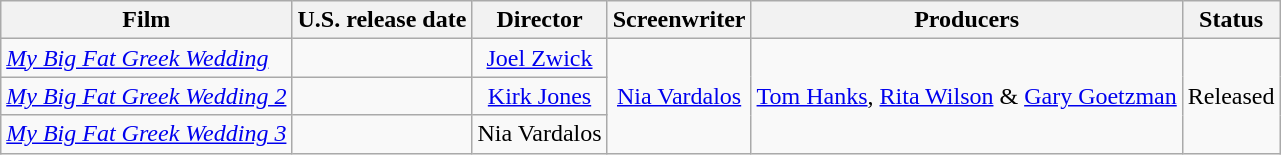<table class="wikitable plainrowheaders" style="text-align:center">
<tr>
<th>Film</th>
<th>U.S. release date</th>
<th>Director</th>
<th>Screenwriter</th>
<th>Producers</th>
<th>Status</th>
</tr>
<tr>
<td style="text-align:left"><em><a href='#'>My Big Fat Greek Wedding</a></em></td>
<td style="text-align:left"></td>
<td><a href='#'>Joel Zwick</a></td>
<td rowspan="3"><a href='#'>Nia Vardalos</a></td>
<td rowspan="3"><a href='#'>Tom Hanks</a>, <a href='#'>Rita Wilson</a> & <a href='#'>Gary Goetzman</a></td>
<td rowspan="3">Released</td>
</tr>
<tr>
<td style="text-align:left"><em><a href='#'>My Big Fat Greek Wedding 2</a></em></td>
<td style="text-align:left"></td>
<td><a href='#'>Kirk Jones</a></td>
</tr>
<tr>
<td style="text-align:left"><em><a href='#'>My Big Fat Greek Wedding 3</a></em></td>
<td styke="text-align:left"></td>
<td>Nia Vardalos</td>
</tr>
</table>
